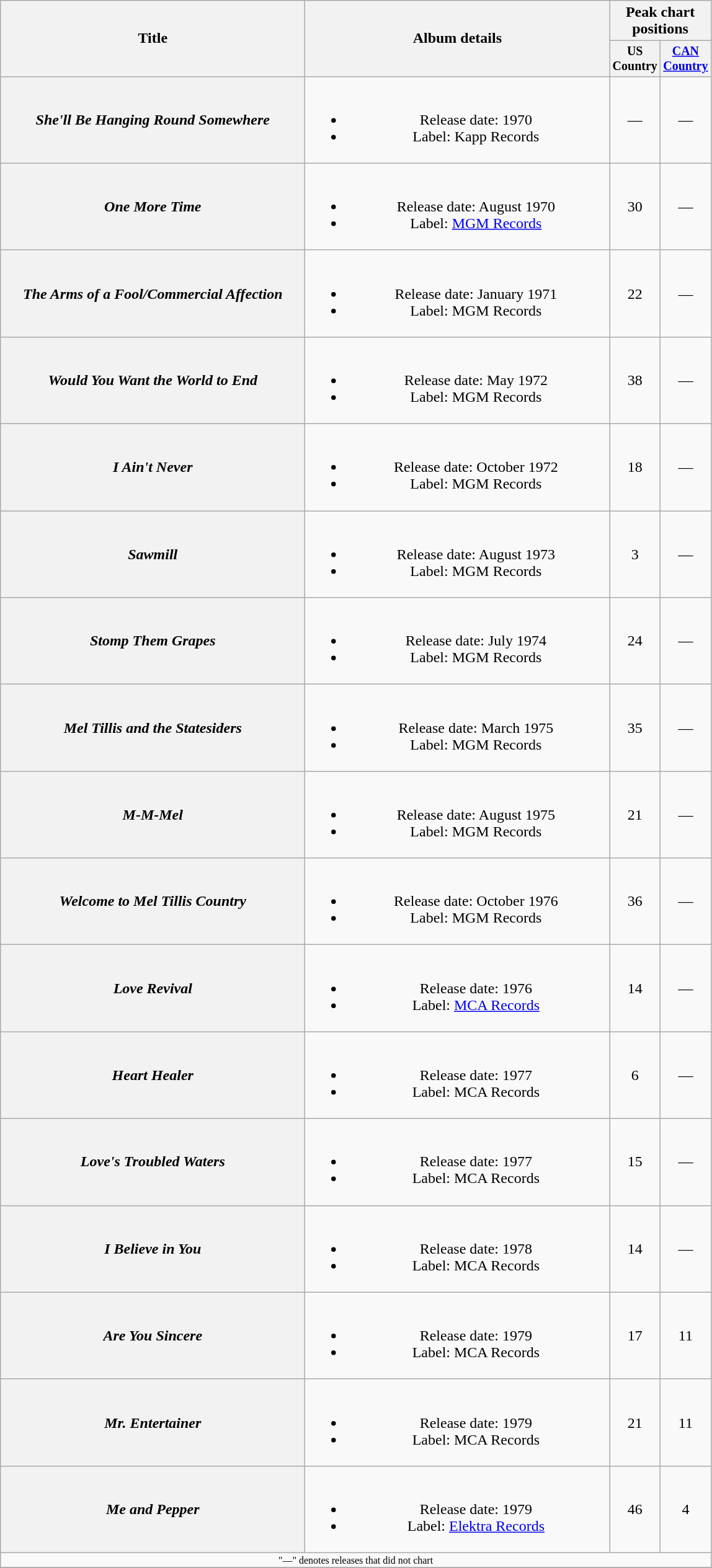<table class="wikitable plainrowheaders" style="text-align:center;">
<tr>
<th rowspan="2" style="width:20em;">Title</th>
<th rowspan="2" style="width:20em;">Album details</th>
<th colspan="2">Peak chart<br>positions</th>
</tr>
<tr style="font-size:smaller;">
<th width="45">US Country<br></th>
<th width="45"><a href='#'>CAN Country</a><br></th>
</tr>
<tr>
<th scope="row"><em>She'll Be Hanging Round Somewhere</em></th>
<td><br><ul><li>Release date: 1970</li><li>Label: Kapp Records</li></ul></td>
<td>—</td>
<td>—</td>
</tr>
<tr>
<th scope="row"><em>One More Time</em></th>
<td><br><ul><li>Release date: August 1970</li><li>Label: <a href='#'>MGM Records</a></li></ul></td>
<td>30</td>
<td>—</td>
</tr>
<tr>
<th scope="row"><em>The Arms of a Fool/Commercial Affection</em></th>
<td><br><ul><li>Release date: January 1971</li><li>Label: MGM Records</li></ul></td>
<td>22</td>
<td>—</td>
</tr>
<tr>
<th scope="row"><em>Would You Want the World to End</em></th>
<td><br><ul><li>Release date: May 1972</li><li>Label: MGM Records</li></ul></td>
<td>38</td>
<td>—</td>
</tr>
<tr>
<th scope="row"><em>I Ain't Never</em></th>
<td><br><ul><li>Release date: October 1972</li><li>Label: MGM Records</li></ul></td>
<td>18</td>
<td>—</td>
</tr>
<tr>
<th scope="row"><em>Sawmill</em></th>
<td><br><ul><li>Release date: August 1973</li><li>Label: MGM Records</li></ul></td>
<td>3</td>
<td>—</td>
</tr>
<tr>
<th scope="row"><em>Stomp Them Grapes</em></th>
<td><br><ul><li>Release date: July 1974</li><li>Label: MGM Records</li></ul></td>
<td>24</td>
<td>—</td>
</tr>
<tr>
<th scope="row"><em>Mel Tillis and the Statesiders</em></th>
<td><br><ul><li>Release date: March 1975</li><li>Label: MGM Records</li></ul></td>
<td>35</td>
<td>—</td>
</tr>
<tr>
<th scope="row"><em>M-M-Mel</em></th>
<td><br><ul><li>Release date: August 1975</li><li>Label: MGM Records</li></ul></td>
<td>21</td>
<td>—</td>
</tr>
<tr>
<th scope="row"><em>Welcome to Mel Tillis Country</em></th>
<td><br><ul><li>Release date: October 1976</li><li>Label: MGM Records</li></ul></td>
<td>36</td>
<td>—</td>
</tr>
<tr>
<th scope="row"><em>Love Revival</em></th>
<td><br><ul><li>Release date: 1976</li><li>Label: <a href='#'>MCA Records</a></li></ul></td>
<td>14</td>
<td>—</td>
</tr>
<tr>
<th scope="row"><em>Heart Healer</em></th>
<td><br><ul><li>Release date: 1977</li><li>Label: MCA Records</li></ul></td>
<td>6</td>
<td>—</td>
</tr>
<tr>
<th scope="row"><em>Love's Troubled Waters</em></th>
<td><br><ul><li>Release date: 1977</li><li>Label: MCA Records</li></ul></td>
<td>15</td>
<td>—</td>
</tr>
<tr>
<th scope="row"><em>I Believe in You</em></th>
<td><br><ul><li>Release date: 1978</li><li>Label: MCA Records</li></ul></td>
<td>14</td>
<td>—</td>
</tr>
<tr>
<th scope="row"><em>Are You Sincere</em></th>
<td><br><ul><li>Release date: 1979</li><li>Label: MCA Records</li></ul></td>
<td>17</td>
<td>11</td>
</tr>
<tr>
<th scope="row"><em>Mr. Entertainer</em></th>
<td><br><ul><li>Release date: 1979</li><li>Label: MCA Records</li></ul></td>
<td>21</td>
<td>11</td>
</tr>
<tr>
<th scope="row"><em>Me and Pepper</em></th>
<td><br><ul><li>Release date: 1979</li><li>Label: <a href='#'>Elektra Records</a></li></ul></td>
<td>46</td>
<td>4</td>
</tr>
<tr>
<td colspan="4" style="font-size:8pt">"—" denotes releases that did not chart</td>
</tr>
<tr>
</tr>
</table>
